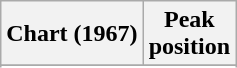<table class="wikitable sortable">
<tr>
<th>Chart (1967)</th>
<th>Peak<br>position</th>
</tr>
<tr>
</tr>
<tr>
</tr>
</table>
